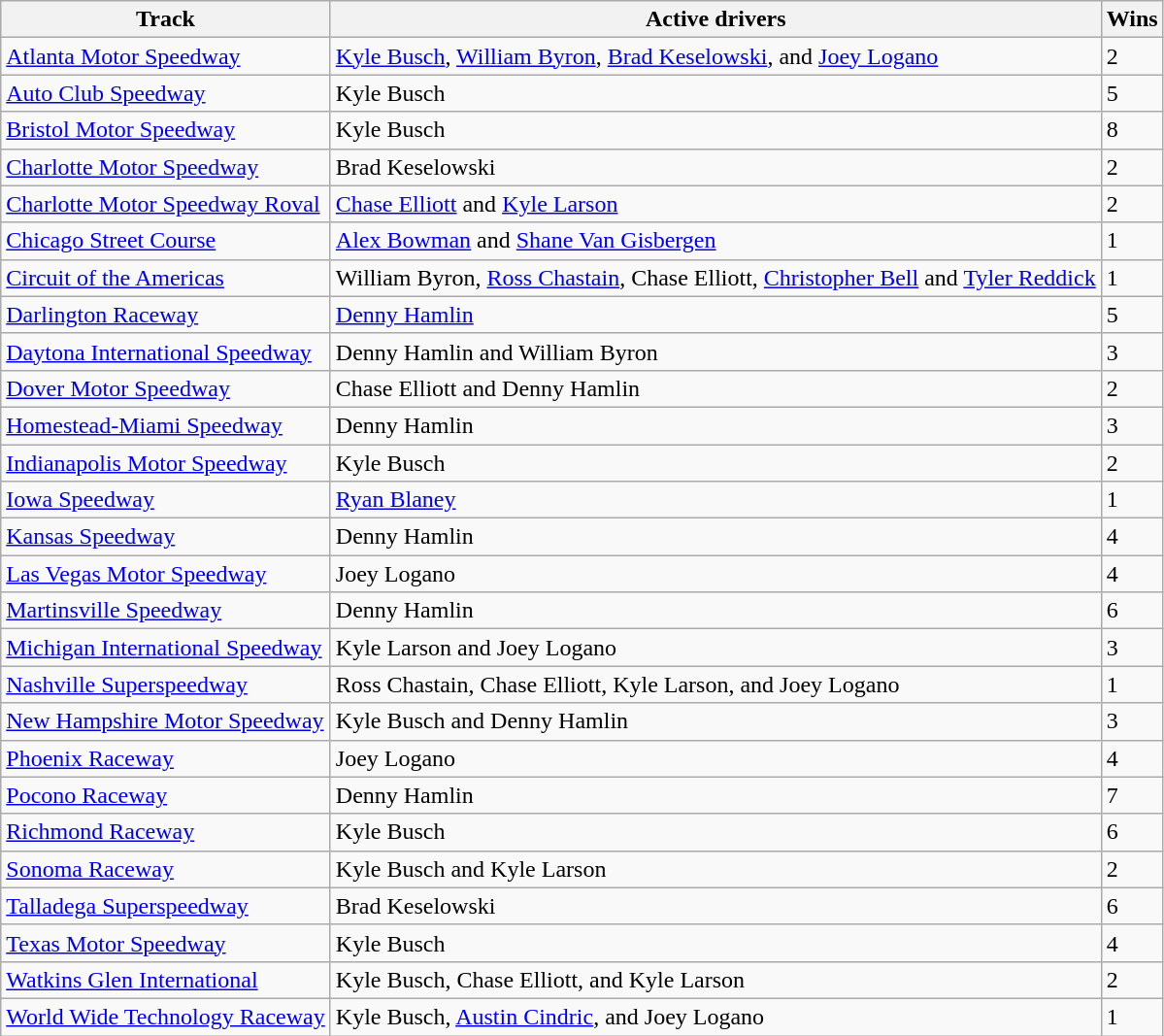<table class="wikitable sortable">
<tr>
<th>Track</th>
<th>Active drivers</th>
<th>Wins</th>
</tr>
<tr>
<td><a href='#'>Atlanta Motor Speedway</a></td>
<td><a href='#'>Kyle Busch</a>, <a href='#'>William Byron</a>, <a href='#'>Brad Keselowski</a>, and <a href='#'>Joey Logano</a></td>
<td>2</td>
</tr>
<tr>
<td><a href='#'>Auto Club Speedway</a></td>
<td>Kyle Busch</td>
<td>5</td>
</tr>
<tr>
<td><a href='#'>Bristol Motor Speedway</a></td>
<td>Kyle Busch</td>
<td>8</td>
</tr>
<tr>
<td><a href='#'>Charlotte Motor Speedway</a></td>
<td>Brad Keselowski</td>
<td>2</td>
</tr>
<tr>
<td><a href='#'>Charlotte Motor Speedway Roval</a></td>
<td><a href='#'>Chase Elliott</a> and <a href='#'>Kyle Larson</a></td>
<td>2</td>
</tr>
<tr>
<td><a href='#'>Chicago Street Course</a></td>
<td><a href='#'>Alex Bowman</a> and <a href='#'>Shane Van Gisbergen</a></td>
<td>1</td>
</tr>
<tr>
<td><a href='#'>Circuit of the Americas</a></td>
<td>William Byron, <a href='#'>Ross Chastain</a>, Chase Elliott, <a href='#'>Christopher Bell</a> and <a href='#'>Tyler Reddick</a></td>
<td>1</td>
</tr>
<tr>
<td><a href='#'>Darlington Raceway</a></td>
<td><a href='#'>Denny Hamlin</a></td>
<td>5</td>
</tr>
<tr>
<td><a href='#'>Daytona International Speedway</a></td>
<td>Denny Hamlin and William Byron</td>
<td>3</td>
</tr>
<tr>
<td><a href='#'>Dover Motor Speedway</a></td>
<td>Chase Elliott and Denny Hamlin</td>
<td>2</td>
</tr>
<tr>
<td><a href='#'>Homestead-Miami Speedway</a></td>
<td>Denny Hamlin</td>
<td>3</td>
</tr>
<tr>
<td><a href='#'>Indianapolis Motor Speedway</a></td>
<td>Kyle Busch</td>
<td>2</td>
</tr>
<tr>
<td><a href='#'>Iowa Speedway</a></td>
<td><a href='#'>Ryan Blaney</a></td>
<td>1</td>
</tr>
<tr>
<td><a href='#'>Kansas Speedway</a></td>
<td>Denny Hamlin</td>
<td>4</td>
</tr>
<tr>
<td><a href='#'>Las Vegas Motor Speedway</a></td>
<td>Joey Logano</td>
<td>4</td>
</tr>
<tr>
<td><a href='#'>Martinsville Speedway</a></td>
<td>Denny Hamlin</td>
<td>6</td>
</tr>
<tr>
<td><a href='#'>Michigan International Speedway</a></td>
<td>Kyle Larson and Joey Logano</td>
<td>3</td>
</tr>
<tr>
<td><a href='#'>Nashville Superspeedway</a></td>
<td>Ross Chastain, Chase Elliott, Kyle Larson, and Joey Logano</td>
<td>1</td>
</tr>
<tr>
<td><a href='#'>New Hampshire Motor Speedway</a></td>
<td>Kyle Busch and Denny Hamlin</td>
<td>3</td>
</tr>
<tr>
<td><a href='#'>Phoenix Raceway</a></td>
<td>Joey Logano</td>
<td>4</td>
</tr>
<tr>
<td><a href='#'>Pocono Raceway</a></td>
<td>Denny Hamlin</td>
<td>7</td>
</tr>
<tr>
<td><a href='#'>Richmond Raceway</a></td>
<td>Kyle Busch</td>
<td>6</td>
</tr>
<tr>
<td><a href='#'>Sonoma Raceway</a></td>
<td>Kyle Busch and Kyle Larson</td>
<td>2</td>
</tr>
<tr>
<td><a href='#'>Talladega Superspeedway</a></td>
<td>Brad Keselowski</td>
<td>6</td>
</tr>
<tr>
<td><a href='#'>Texas Motor Speedway</a></td>
<td>Kyle Busch</td>
<td>4</td>
</tr>
<tr>
<td><a href='#'>Watkins Glen International</a></td>
<td>Kyle Busch, Chase Elliott, and Kyle Larson</td>
<td>2</td>
</tr>
<tr>
<td><a href='#'>World Wide Technology Raceway</a></td>
<td>Kyle Busch, <a href='#'>Austin Cindric</a>, and Joey Logano</td>
<td>1</td>
</tr>
</table>
